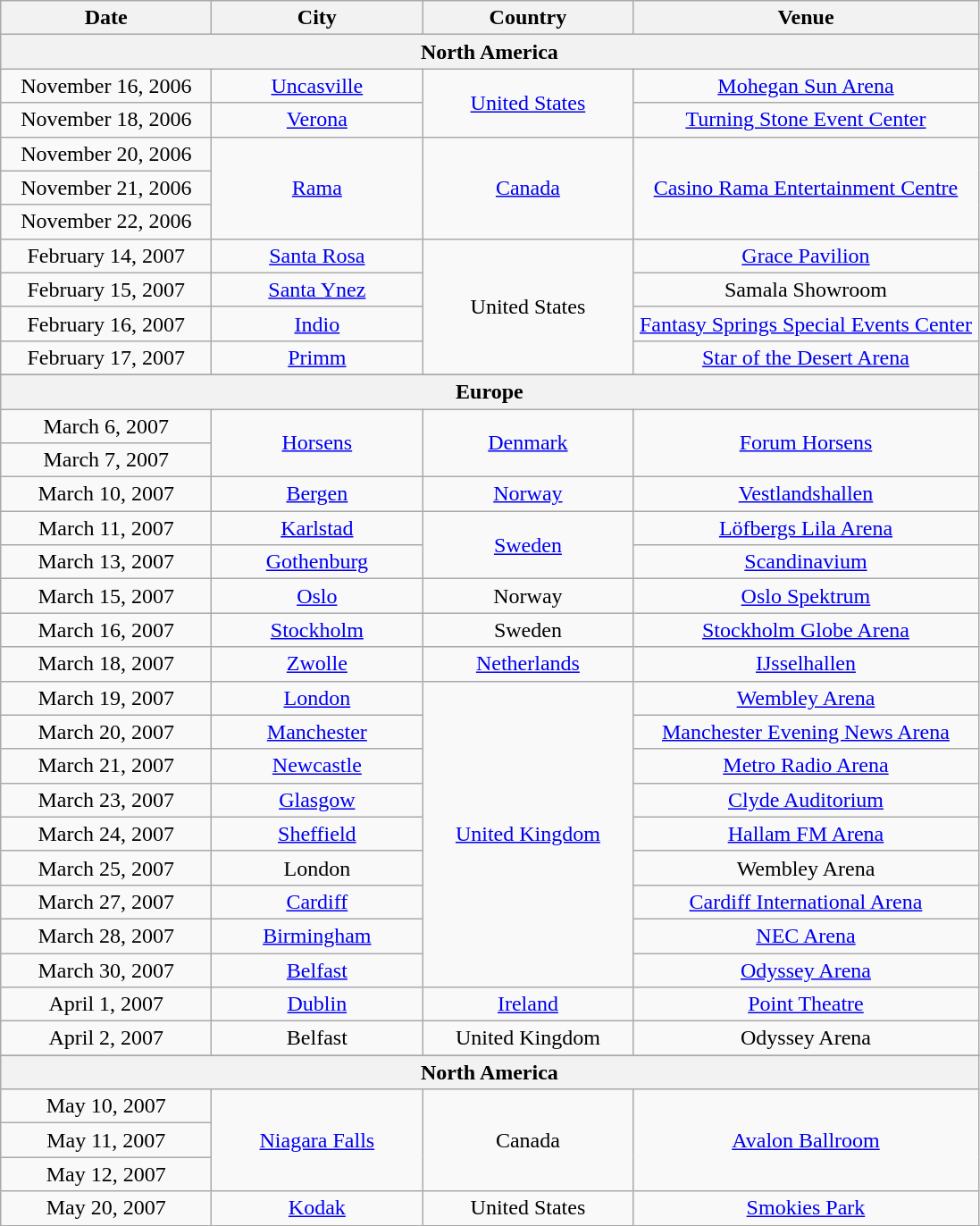<table class="wikitable" style="text-align:center;">
<tr>
<th style="width:150px;">Date</th>
<th style="width:150px;">City</th>
<th style="width:150px;">Country</th>
<th style="width:250px;">Venue</th>
</tr>
<tr>
<th colspan="4">North America</th>
</tr>
<tr>
<td>November 16, 2006</td>
<td><a href='#'>Uncasville</a></td>
<td rowspan="2"><a href='#'>United States</a></td>
<td><a href='#'>Mohegan Sun Arena</a></td>
</tr>
<tr>
<td>November 18, 2006</td>
<td><a href='#'>Verona</a></td>
<td><a href='#'>Turning Stone Event Center</a></td>
</tr>
<tr>
<td>November 20, 2006</td>
<td rowspan="3"><a href='#'>Rama</a></td>
<td rowspan="3"><a href='#'>Canada</a></td>
<td rowspan="3"><a href='#'>Casino Rama Entertainment Centre</a></td>
</tr>
<tr>
<td>November 21, 2006</td>
</tr>
<tr>
<td>November 22, 2006</td>
</tr>
<tr>
<td>February 14, 2007</td>
<td><a href='#'>Santa Rosa</a></td>
<td rowspan="4">United States</td>
<td><a href='#'>Grace Pavilion</a></td>
</tr>
<tr>
<td>February 15, 2007</td>
<td><a href='#'>Santa Ynez</a></td>
<td>Samala Showroom</td>
</tr>
<tr>
<td>February 16, 2007</td>
<td><a href='#'>Indio</a></td>
<td><a href='#'>Fantasy Springs Special Events Center</a></td>
</tr>
<tr>
<td>February 17, 2007</td>
<td><a href='#'>Primm</a></td>
<td><a href='#'>Star of the Desert Arena</a></td>
</tr>
<tr>
</tr>
<tr>
<th colspan="4">Europe</th>
</tr>
<tr>
<td>March 6, 2007</td>
<td rowspan="2"><a href='#'>Horsens</a></td>
<td rowspan="2"><a href='#'>Denmark</a></td>
<td rowspan="2"><a href='#'>Forum Horsens</a></td>
</tr>
<tr>
<td>March 7, 2007</td>
</tr>
<tr>
<td>March 10, 2007</td>
<td><a href='#'>Bergen</a></td>
<td><a href='#'>Norway</a></td>
<td><a href='#'>Vestlandshallen</a></td>
</tr>
<tr>
<td>March 11, 2007</td>
<td><a href='#'>Karlstad</a></td>
<td rowspan="2"><a href='#'>Sweden</a></td>
<td><a href='#'>Löfbergs Lila Arena</a></td>
</tr>
<tr>
<td>March 13, 2007</td>
<td><a href='#'>Gothenburg</a></td>
<td><a href='#'>Scandinavium</a></td>
</tr>
<tr>
<td>March 15, 2007</td>
<td><a href='#'>Oslo</a></td>
<td>Norway</td>
<td><a href='#'>Oslo Spektrum</a></td>
</tr>
<tr>
<td>March 16, 2007</td>
<td><a href='#'>Stockholm</a></td>
<td>Sweden</td>
<td><a href='#'>Stockholm Globe Arena</a></td>
</tr>
<tr>
<td>March 18, 2007</td>
<td><a href='#'>Zwolle</a></td>
<td><a href='#'>Netherlands</a></td>
<td><a href='#'>IJsselhallen</a></td>
</tr>
<tr>
<td>March 19, 2007</td>
<td><a href='#'>London</a></td>
<td rowspan="9"><a href='#'>United Kingdom</a></td>
<td><a href='#'>Wembley Arena</a></td>
</tr>
<tr>
<td>March 20, 2007</td>
<td><a href='#'>Manchester</a></td>
<td><a href='#'>Manchester Evening News Arena</a></td>
</tr>
<tr>
<td>March 21, 2007</td>
<td><a href='#'>Newcastle</a></td>
<td><a href='#'>Metro Radio Arena</a></td>
</tr>
<tr>
<td>March 23, 2007</td>
<td><a href='#'>Glasgow</a></td>
<td><a href='#'>Clyde Auditorium</a></td>
</tr>
<tr>
<td>March 24, 2007</td>
<td><a href='#'>Sheffield</a></td>
<td><a href='#'>Hallam FM Arena</a></td>
</tr>
<tr>
<td>March 25, 2007</td>
<td>London</td>
<td>Wembley Arena</td>
</tr>
<tr>
<td>March 27, 2007</td>
<td><a href='#'>Cardiff</a></td>
<td><a href='#'>Cardiff International Arena</a></td>
</tr>
<tr>
<td>March 28, 2007</td>
<td><a href='#'>Birmingham</a></td>
<td><a href='#'>NEC Arena</a></td>
</tr>
<tr>
<td>March 30, 2007</td>
<td><a href='#'>Belfast</a></td>
<td><a href='#'>Odyssey Arena</a></td>
</tr>
<tr>
<td>April 1, 2007</td>
<td><a href='#'>Dublin</a></td>
<td><a href='#'>Ireland</a></td>
<td><a href='#'>Point Theatre</a></td>
</tr>
<tr>
<td>April 2, 2007</td>
<td>Belfast</td>
<td>United Kingdom</td>
<td>Odyssey Arena</td>
</tr>
<tr>
</tr>
<tr>
<th colspan="4">North America</th>
</tr>
<tr>
<td>May 10, 2007</td>
<td rowspan="3"><a href='#'>Niagara Falls</a></td>
<td rowspan="3">Canada</td>
<td rowspan="3"><a href='#'>Avalon Ballroom</a></td>
</tr>
<tr>
<td>May 11, 2007</td>
</tr>
<tr>
<td>May 12, 2007</td>
</tr>
<tr>
<td>May 20, 2007</td>
<td><a href='#'>Kodak</a></td>
<td>United States</td>
<td><a href='#'>Smokies Park</a></td>
</tr>
<tr>
</tr>
</table>
